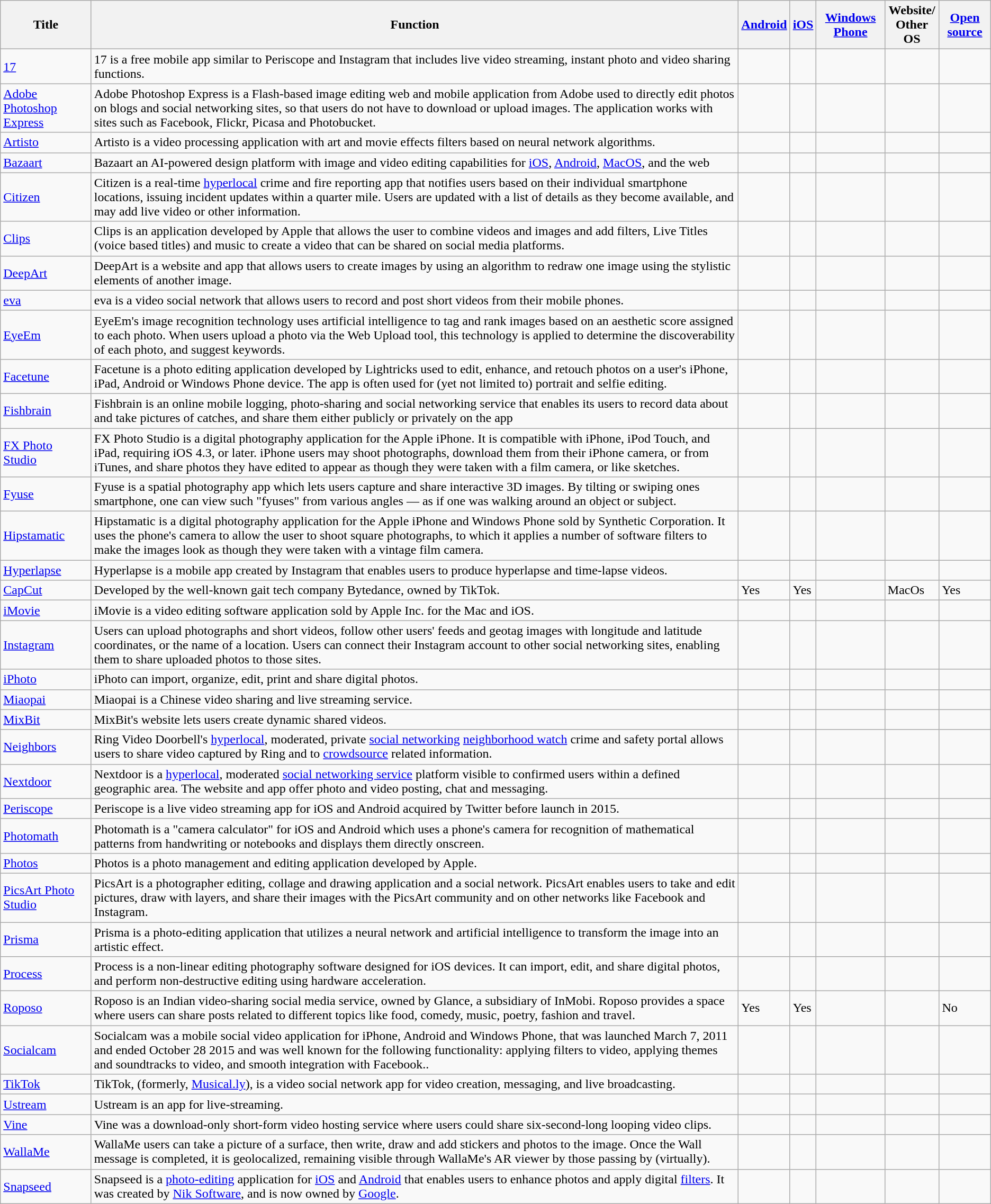<table class="wikitable sortable">
<tr>
<th>Title</th>
<th class="unsortable">Function</th>
<th><a href='#'>Android</a></th>
<th><a href='#'>iOS</a></th>
<th><a href='#'>Windows Phone</a></th>
<th>Website/<br>Other OS</th>
<th><a href='#'>Open source</a></th>
</tr>
<tr>
<td><a href='#'>17</a></td>
<td>17 is a free mobile app similar to Periscope and Instagram that includes live video streaming, instant photo and video sharing functions.</td>
<td></td>
<td></td>
<td></td>
<td></td>
<td></td>
</tr>
<tr>
<td><a href='#'>Adobe Photoshop Express</a></td>
<td>Adobe Photoshop Express is a Flash-based image editing web and mobile application from Adobe used to directly edit photos on blogs and social networking sites, so that users do not have to download or upload images. The application works with sites such as Facebook, Flickr, Picasa and Photobucket.</td>
<td></td>
<td></td>
<td></td>
<td></td>
<td></td>
</tr>
<tr>
<td><a href='#'>Artisto</a></td>
<td>Artisto is a video processing application with art and movie effects filters based on neural network algorithms.</td>
<td></td>
<td></td>
<td></td>
<td></td>
<td></td>
</tr>
<tr>
<td><a href='#'>Bazaart</a></td>
<td>Bazaart an AI-powered design platform with image and video editing capabilities for <a href='#'>iOS</a>, <a href='#'>Android</a>, <a href='#'>MacOS</a>, and the web</td>
<td></td>
<td></td>
<td></td>
<td></td>
<td></td>
</tr>
<tr>
<td><a href='#'>Citizen</a></td>
<td>Citizen is a real-time <a href='#'>hyperlocal</a> crime and fire reporting app that notifies users based on their individual smartphone locations, issuing incident updates within a quarter mile. Users are updated with a list of details as they become available, and may add live video or other information.</td>
<td></td>
<td></td>
<td></td>
<td></td>
<td></td>
</tr>
<tr>
<td><a href='#'>Clips</a></td>
<td>Clips is an application developed by Apple that allows the user to combine videos and images and add filters, Live Titles (voice based titles) and music to create a video that can be shared on social media platforms.</td>
<td></td>
<td></td>
<td></td>
<td></td>
<td></td>
</tr>
<tr>
<td><a href='#'>DeepArt</a></td>
<td>DeepArt is a website and app that allows users to create images by using an algorithm to redraw one image using the stylistic elements of another image.</td>
<td></td>
<td></td>
<td></td>
<td></td>
<td></td>
</tr>
<tr>
<td><a href='#'>eva</a></td>
<td>eva is a video social network that allows users to record and post short videos from their mobile phones.</td>
<td></td>
<td></td>
<td></td>
<td></td>
<td></td>
</tr>
<tr>
<td><a href='#'>EyeEm</a></td>
<td>EyeEm's image recognition technology uses artificial intelligence to tag and rank images based on an aesthetic score assigned to each photo. When users upload a photo via the Web Upload tool, this technology is applied to determine the discoverability of each photo, and suggest keywords.</td>
<td></td>
<td></td>
<td></td>
<td></td>
<td></td>
</tr>
<tr>
<td><a href='#'>Facetune</a></td>
<td>Facetune is a photo editing application developed by Lightricks used to edit, enhance, and retouch photos on a user's iPhone, iPad, Android or Windows Phone device. The app is often used for (yet not limited to) portrait and selfie editing.</td>
<td></td>
<td></td>
<td></td>
<td></td>
<td></td>
</tr>
<tr>
<td><a href='#'>Fishbrain</a></td>
<td>Fishbrain is an online mobile logging, photo-sharing and social networking service that enables its users to record data about and take pictures of catches, and share them either publicly or privately on the app</td>
<td></td>
<td></td>
<td></td>
<td></td>
<td></td>
</tr>
<tr>
<td><a href='#'>FX Photo Studio</a></td>
<td>FX Photo Studio is a digital photography application for the Apple iPhone. It is compatible with iPhone, iPod Touch, and iPad, requiring iOS 4.3, or later. iPhone users may shoot photographs, download them from their iPhone camera, or from iTunes, and share photos they have edited to appear as though they were taken with a film camera, or like sketches.</td>
<td></td>
<td></td>
<td></td>
<td></td>
<td></td>
</tr>
<tr>
<td><a href='#'>Fyuse</a></td>
<td>Fyuse is a spatial photography app which lets users capture and share interactive 3D images. By tilting or swiping ones smartphone, one can view such "fyuses" from various angles — as if one was walking around an object or subject.</td>
<td></td>
<td></td>
<td></td>
<td></td>
<td></td>
</tr>
<tr>
<td><a href='#'>Hipstamatic</a></td>
<td>Hipstamatic is a digital photography application for the Apple iPhone and Windows Phone sold by Synthetic Corporation. It uses the phone's camera to allow the user to shoot square photographs, to which it applies a number of software filters to make the images look as though they were taken with a vintage film camera.</td>
<td></td>
<td></td>
<td></td>
<td></td>
<td></td>
</tr>
<tr>
<td><a href='#'>Hyperlapse</a></td>
<td>Hyperlapse is a mobile app created by Instagram that enables users to produce hyperlapse and time-lapse videos.</td>
<td></td>
<td></td>
<td></td>
<td></td>
<td></td>
</tr>
<tr>
<td><a href='#'>CapCut</a></td>
<td>Developed by the well-known gait tech company Bytedance, owned by TikTok.</td>
<td>Yes</td>
<td>Yes</td>
<td></td>
<td>MacOs</td>
<td>Yes</td>
</tr>
<tr>
<td><a href='#'>iMovie</a></td>
<td>iMovie is a video editing software application sold by Apple Inc. for the Mac and iOS.</td>
<td></td>
<td></td>
<td></td>
<td></td>
<td></td>
</tr>
<tr>
<td><a href='#'>Instagram</a></td>
<td>Users can upload photographs and short videos, follow other users' feeds and geotag images with longitude and latitude coordinates, or the name of a location. Users can connect their Instagram account to other social networking sites, enabling them to share uploaded photos to those sites.</td>
<td></td>
<td></td>
<td></td>
<td></td>
<td></td>
</tr>
<tr>
<td><a href='#'>iPhoto</a></td>
<td>iPhoto can import, organize, edit, print and share digital photos.</td>
<td></td>
<td></td>
<td></td>
<td></td>
<td></td>
</tr>
<tr>
<td><a href='#'>Miaopai</a></td>
<td>Miaopai is a Chinese video sharing and live streaming service.</td>
<td></td>
<td></td>
<td></td>
<td></td>
<td></td>
</tr>
<tr>
<td><a href='#'>MixBit</a></td>
<td>MixBit's website lets users create dynamic shared videos.</td>
<td></td>
<td></td>
<td></td>
<td></td>
<td></td>
</tr>
<tr>
<td><a href='#'>Neighbors</a></td>
<td>Ring Video Doorbell's <a href='#'>hyperlocal</a>, moderated, private <a href='#'>social networking</a> <a href='#'>neighborhood watch</a> crime and safety portal allows users to share video captured by Ring and to <a href='#'>crowdsource</a> related information.</td>
<td></td>
<td></td>
<td></td>
<td></td>
<td></td>
</tr>
<tr>
<td><a href='#'>Nextdoor</a></td>
<td>Nextdoor is a <a href='#'>hyperlocal</a>, moderated <a href='#'>social networking service</a> platform visible to confirmed users within a defined geographic area. The website and app offer photo and video posting, chat and messaging.</td>
<td></td>
<td></td>
<td></td>
<td></td>
<td></td>
</tr>
<tr>
<td><a href='#'>Periscope</a></td>
<td>Periscope is a live video streaming app for iOS and Android acquired by Twitter before launch in 2015.</td>
<td></td>
<td></td>
<td></td>
<td></td>
<td></td>
</tr>
<tr>
<td><a href='#'>Photomath</a></td>
<td>Photomath is a "camera calculator" for iOS and Android which uses a phone's camera for recognition of mathematical patterns from handwriting or notebooks and displays them directly onscreen.</td>
<td></td>
<td></td>
<td></td>
<td></td>
<td></td>
</tr>
<tr>
<td><a href='#'>Photos</a></td>
<td>Photos is a photo management and editing application developed by Apple.</td>
<td></td>
<td></td>
<td></td>
<td></td>
<td></td>
</tr>
<tr>
<td><a href='#'>PicsArt Photo Studio</a></td>
<td>PicsArt is a photographer editing, collage and drawing application and a social network. PicsArt enables users to take and edit pictures, draw with layers, and share their images with the PicsArt community and on other networks like Facebook and Instagram.</td>
<td></td>
<td></td>
<td></td>
<td></td>
<td></td>
</tr>
<tr>
<td><a href='#'>Prisma</a></td>
<td>Prisma is a photo-editing application that utilizes a neural network and artificial intelligence to transform the image into an artistic effect.</td>
<td></td>
<td></td>
<td></td>
<td></td>
<td></td>
</tr>
<tr>
<td><a href='#'>Process</a></td>
<td>Process is a non-linear editing photography software designed for iOS devices. It can import, edit, and share digital photos, and perform non-destructive editing using hardware acceleration.</td>
<td></td>
<td></td>
<td></td>
<td></td>
<td></td>
</tr>
<tr>
<td><a href='#'>Roposo</a></td>
<td>Roposo is an Indian video-sharing social media service, owned by Glance, a subsidiary of InMobi. Roposo provides a space where users can share posts related to different topics like food, comedy, music, poetry, fashion and travel.</td>
<td>Yes</td>
<td>Yes</td>
<td></td>
<td></td>
<td>No</td>
</tr>
<tr>
<td><a href='#'>Socialcam</a></td>
<td>Socialcam was a mobile social video application for iPhone, Android and Windows Phone, that was launched March 7, 2011 and ended October 28 2015 and was well known for the following functionality: applying filters to video, applying themes and soundtracks to video, and smooth integration with Facebook..</td>
<td></td>
<td></td>
<td></td>
<td></td>
<td></td>
</tr>
<tr>
<td><a href='#'>TikTok</a></td>
<td>TikTok, (formerly, <a href='#'>Musical.ly</a>), is a video social network app for video creation, messaging, and live broadcasting.</td>
<td></td>
<td></td>
<td></td>
<td></td>
<td></td>
</tr>
<tr>
<td><a href='#'>Ustream</a></td>
<td>Ustream is an app for live-streaming.</td>
<td></td>
<td></td>
<td></td>
<td></td>
<td></td>
</tr>
<tr>
<td><a href='#'>Vine</a></td>
<td>Vine was a download-only short-form video hosting service where users could share six-second-long looping video clips.</td>
<td></td>
<td></td>
<td></td>
<td></td>
<td></td>
</tr>
<tr>
<td><a href='#'>WallaMe</a></td>
<td>WallaMe users can take a picture of a surface, then write, draw and add stickers and photos to the image. Once the Wall message is completed, it is geolocalized, remaining visible through WallaMe's AR viewer by those passing by (virtually).</td>
<td></td>
<td></td>
<td></td>
<td></td>
<td></td>
</tr>
<tr>
<td><a href='#'>Snapseed</a></td>
<td>Snapseed is a <a href='#'>photo-editing</a> application for <a href='#'>iOS</a> and <a href='#'>Android</a> that enables users to enhance photos and apply digital <a href='#'>filters</a>. It was created by <a href='#'>Nik Software</a>, and is now owned by <a href='#'>Google</a>.</td>
<td></td>
<td></td>
<td></td>
<td></td>
<td></td>
</tr>
</table>
